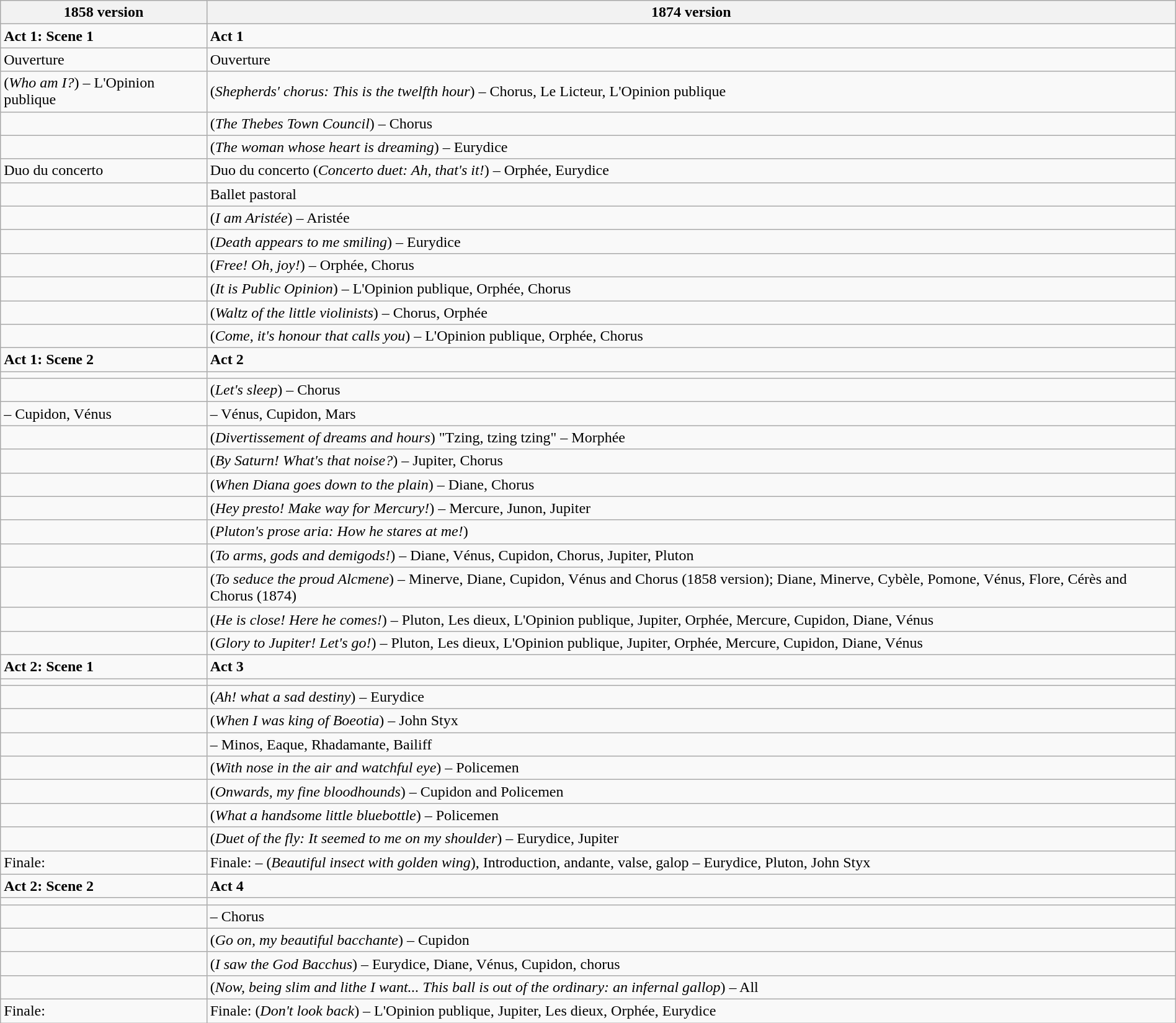<table class="wikitable plainrowheaders" style="text-align: left; margin-right: 0;">
<tr>
<th scope="col">1858 version</th>
<th scope="col">1874 version</th>
</tr>
<tr>
<td><strong>Act 1: Scene 1</strong></td>
<td><strong>Act 1</strong></td>
</tr>
<tr>
<td>Ouverture</td>
<td>Ouverture</td>
</tr>
<tr>
<td> (<em>Who am I?</em>) – L'Opinion publique</td>
<td> (<em>Shepherds' chorus: This is the twelfth hour</em>) – Chorus, Le Licteur, L'Opinion publique</td>
</tr>
<tr>
<td></td>
<td> (<em>The Thebes Town Council</em>) – Chorus</td>
</tr>
<tr>
<td></td>
<td> (<em>The woman whose heart is dreaming</em>) – Eurydice</td>
</tr>
<tr>
<td>Duo du concerto</td>
<td>Duo du concerto  (<em>Concerto duet: Ah, that's it!</em>) – Orphée, Eurydice</td>
</tr>
<tr>
<td></td>
<td>Ballet pastoral</td>
</tr>
<tr>
<td></td>
<td> (<em>I am Aristée</em>) – Aristée</td>
</tr>
<tr>
<td></td>
<td> (<em>Death appears to me smiling</em>) – Eurydice</td>
</tr>
<tr>
<td></td>
<td> (<em>Free! Oh, joy!</em>) – Orphée, Chorus</td>
</tr>
<tr>
<td></td>
<td> (<em>It is Public Opinion</em>) – L'Opinion publique, Orphée, Chorus</td>
</tr>
<tr>
<td></td>
<td> (<em>Waltz of the little violinists</em>) – Chorus, Orphée</td>
</tr>
<tr>
<td></td>
<td> (<em>Come, it's honour that calls you</em>) – L'Opinion publique, Orphée, Chorus</td>
</tr>
<tr>
<td><strong>Act 1: Scene 2</strong></td>
<td><strong>Act 2</strong></td>
</tr>
<tr>
<td></td>
<td></td>
</tr>
<tr>
<td></td>
<td> (<em>Let's sleep</em>) – Chorus</td>
</tr>
<tr>
<td> – Cupidon, Vénus</td>
<td> – Vénus, Cupidon, Mars</td>
</tr>
<tr>
<td></td>
<td> (<em>Divertissement of dreams and hours</em>) "Tzing, tzing tzing" – Morphée</td>
</tr>
<tr>
<td></td>
<td> (<em>By Saturn! What's that noise?</em>) – Jupiter, Chorus</td>
</tr>
<tr>
<td></td>
<td> (<em>When Diana goes down to the plain</em>) – Diane, Chorus</td>
</tr>
<tr>
<td></td>
<td> (<em>Hey presto! Make way for Mercury!</em>) – Mercure, Junon, Jupiter</td>
</tr>
<tr>
<td></td>
<td> (<em>Pluton's prose aria: How he stares at me!</em>)</td>
</tr>
<tr>
<td></td>
<td> (<em>To arms, gods and demigods!</em>) – Diane, Vénus, Cupidon, Chorus, Jupiter, Pluton</td>
</tr>
<tr>
<td></td>
<td> (<em>To seduce the proud Alcmene</em>) – Minerve, Diane, Cupidon, Vénus and Chorus (1858 version); Diane, Minerve, Cybèle, Pomone, Vénus, Flore, Cérès and Chorus (1874)</td>
</tr>
<tr>
<td></td>
<td> (<em>He is close! Here he comes!</em>) – Pluton, Les dieux, L'Opinion publique, Jupiter, Orphée, Mercure, Cupidon, Diane, Vénus</td>
</tr>
<tr>
<td></td>
<td> (<em>Glory to Jupiter! Let's go!</em>) – Pluton, Les dieux, L'Opinion publique, Jupiter, Orphée, Mercure, Cupidon, Diane, Vénus</td>
</tr>
<tr>
<td><strong>Act 2:  Scene 1</strong></td>
<td><strong>Act 3</strong></td>
</tr>
<tr>
<td></td>
<td></td>
</tr>
<tr>
<td></td>
<td> (<em>Ah! what a sad destiny</em>) – Eurydice</td>
</tr>
<tr>
<td></td>
<td> (<em>When I was king of Boeotia</em>) – John Styx</td>
</tr>
<tr>
<td></td>
<td> – Minos, Eaque, Rhadamante, Bailiff</td>
</tr>
<tr>
<td></td>
<td> (<em>With nose in the air and watchful eye</em>) – Policemen</td>
</tr>
<tr>
<td></td>
<td> (<em>Onwards, my fine bloodhounds</em>) – Cupidon and Policemen</td>
</tr>
<tr>
<td></td>
<td> (<em>What a handsome little bluebottle</em>) – Policemen</td>
</tr>
<tr>
<td></td>
<td> (<em>Duet of the fly: It seemed to me on my shoulder</em>) – Eurydice, Jupiter</td>
</tr>
<tr>
<td>Finale: </td>
<td>Finale:  – (<em>Beautiful insect with golden wing</em>),  Introduction, andante, valse, galop – Eurydice, Pluton, John Styx</td>
</tr>
<tr>
<td><strong>Act 2: Scene 2</strong></td>
<td><strong>Act 4</strong></td>
</tr>
<tr>
<td></td>
<td></td>
</tr>
<tr>
<td></td>
<td>– Chorus</td>
</tr>
<tr>
<td></td>
<td> (<em>Go on, my beautiful bacchante</em>) – Cupidon</td>
</tr>
<tr>
<td></td>
<td> (<em>I saw the God Bacchus</em>) – Eurydice, Diane, Vénus, Cupidon, chorus</td>
</tr>
<tr>
<td></td>
<td> (<em>Now, being slim and lithe I want... This ball is out of the ordinary: an infernal gallop</em>) – All</td>
</tr>
<tr>
<td>Finale: </td>
<td>Finale:  (<em>Don't look back</em>) – L'Opinion publique, Jupiter, Les dieux, Orphée, Eurydice</td>
</tr>
</table>
